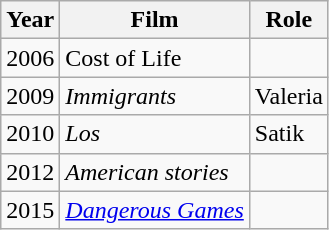<table class="wikitable">
<tr>
<th>Year</th>
<th>Film</th>
<th>Role</th>
</tr>
<tr>
<td>2006</td>
<td>Cost of Life</td>
<td></td>
</tr>
<tr>
<td>2009</td>
<td><em>Immigrants</em></td>
<td>Valeria</td>
</tr>
<tr>
<td>2010</td>
<td><em>Los</em></td>
<td>Satik</td>
</tr>
<tr>
<td>2012</td>
<td><em>American stories</em></td>
<td></td>
</tr>
<tr>
<td>2015</td>
<td><em><a href='#'>Dangerous Games</a></em></td>
<td></td>
</tr>
</table>
